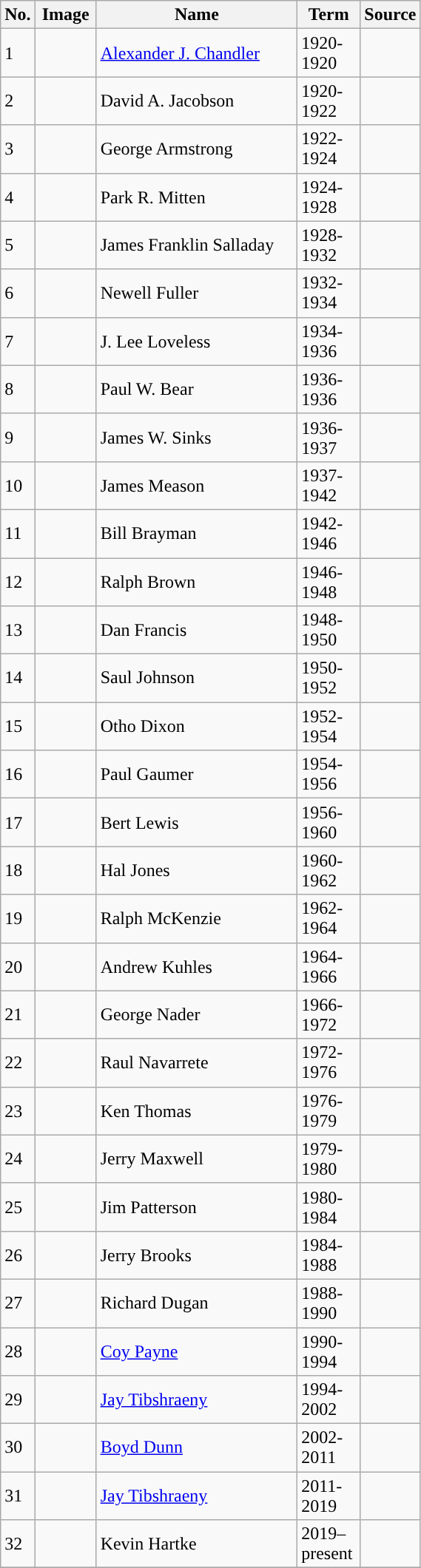<table class="wikitable" style="float:left; width:30%">
<tr>
<th width="1%">No.</th>
<th style-"width:5%">Image</th>
<th style-"width:50%">Name</th>
<th style="width:15%;">Term</th>
<th style="width:10%">Source</th>
</tr>
<tr>
<td>1</td>
<td></td>
<td><a href='#'>Alexander J. Chandler</a></td>
<td>1920-1920</td>
<td></td>
</tr>
<tr>
<td>2</td>
<td></td>
<td>David A. Jacobson</td>
<td>1920-1922</td>
<td></td>
</tr>
<tr>
<td>3</td>
<td></td>
<td>George Armstrong</td>
<td>1922-1924</td>
<td></td>
</tr>
<tr>
<td>4</td>
<td></td>
<td>Park R. Mitten</td>
<td>1924-1928</td>
<td></td>
</tr>
<tr>
<td>5</td>
<td></td>
<td>James Franklin Salladay</td>
<td>1928-1932</td>
<td></td>
</tr>
<tr>
<td>6</td>
<td></td>
<td>Newell Fuller</td>
<td>1932-1934</td>
<td></td>
</tr>
<tr>
<td>7</td>
<td></td>
<td>J. Lee Loveless</td>
<td>1934-1936</td>
<td></td>
</tr>
<tr>
<td>8</td>
<td></td>
<td>Paul W. Bear</td>
<td>1936-1936</td>
<td></td>
</tr>
<tr>
<td>9</td>
<td></td>
<td>James W. Sinks</td>
<td>1936-1937</td>
<td></td>
</tr>
<tr>
<td>10</td>
<td></td>
<td>James Meason</td>
<td>1937-1942</td>
<td></td>
</tr>
<tr>
<td>11</td>
<td></td>
<td>Bill Brayman</td>
<td>1942-1946</td>
<td></td>
</tr>
<tr>
<td>12</td>
<td></td>
<td>Ralph Brown</td>
<td>1946-1948</td>
<td></td>
</tr>
<tr>
<td>13</td>
<td></td>
<td>Dan Francis</td>
<td>1948-1950</td>
<td></td>
</tr>
<tr>
<td>14</td>
<td></td>
<td>Saul Johnson</td>
<td>1950-1952</td>
<td></td>
</tr>
<tr>
<td>15</td>
<td></td>
<td>Otho Dixon</td>
<td>1952-1954</td>
<td></td>
</tr>
<tr>
<td>16</td>
<td></td>
<td>Paul Gaumer</td>
<td>1954-1956</td>
<td></td>
</tr>
<tr>
<td>17</td>
<td></td>
<td>Bert Lewis</td>
<td>1956-1960</td>
<td></td>
</tr>
<tr>
<td>18</td>
<td></td>
<td>Hal Jones</td>
<td>1960-1962</td>
<td></td>
</tr>
<tr>
<td>19</td>
<td></td>
<td>Ralph McKenzie</td>
<td>1962-1964</td>
<td></td>
</tr>
<tr>
<td>20</td>
<td></td>
<td>Andrew Kuhles</td>
<td>1964-1966</td>
<td></td>
</tr>
<tr>
<td>21</td>
<td></td>
<td>George Nader</td>
<td>1966-1972</td>
<td></td>
</tr>
<tr>
<td>22</td>
<td></td>
<td>Raul Navarrete</td>
<td>1972-1976</td>
<td></td>
</tr>
<tr>
<td>23</td>
<td></td>
<td>Ken Thomas</td>
<td>1976-1979</td>
<td></td>
</tr>
<tr>
<td>24</td>
<td></td>
<td>Jerry Maxwell</td>
<td>1979-1980</td>
<td></td>
</tr>
<tr>
<td>25</td>
<td></td>
<td>Jim Patterson</td>
<td>1980-1984</td>
<td></td>
</tr>
<tr>
<td>26</td>
<td></td>
<td>Jerry Brooks</td>
<td>1984-1988</td>
<td></td>
</tr>
<tr>
<td>27</td>
<td></td>
<td>Richard Dugan</td>
<td>1988-1990</td>
<td></td>
</tr>
<tr>
<td>28</td>
<td></td>
<td><a href='#'>Coy Payne</a></td>
<td>1990-1994</td>
<td></td>
</tr>
<tr>
<td>29</td>
<td></td>
<td><a href='#'>Jay Tibshraeny</a></td>
<td>1994-2002</td>
<td></td>
</tr>
<tr>
<td>30</td>
<td></td>
<td><a href='#'>Boyd Dunn</a></td>
<td>2002-2011</td>
<td></td>
</tr>
<tr>
<td>31</td>
<td></td>
<td><a href='#'>Jay Tibshraeny</a></td>
<td>2011-2019</td>
<td></td>
</tr>
<tr>
<td>32</td>
<td></td>
<td>Kevin Hartke</td>
<td>2019–present</td>
<td></td>
</tr>
<tr>
</tr>
</table>
